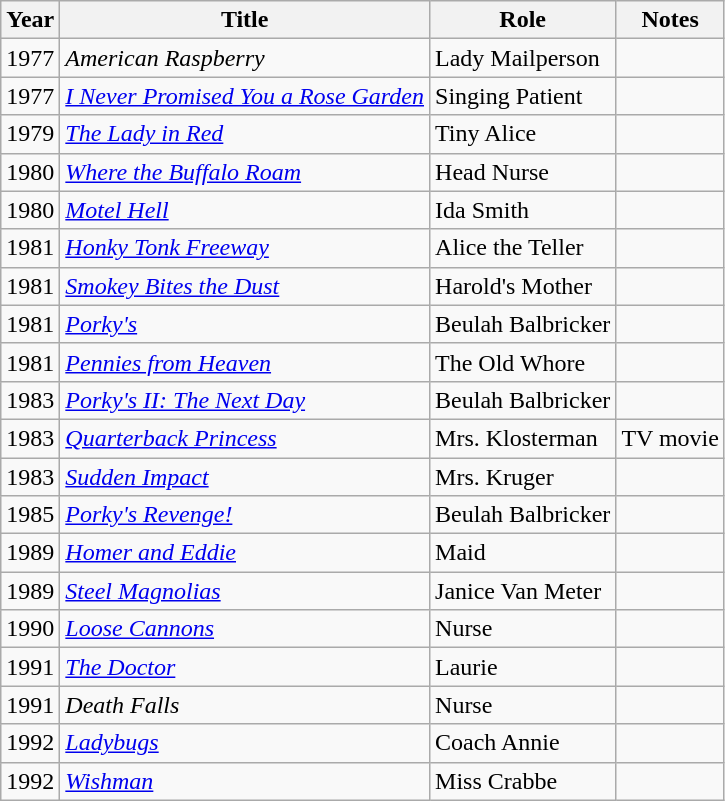<table class="wikitable">
<tr>
<th>Year</th>
<th>Title</th>
<th>Role</th>
<th>Notes</th>
</tr>
<tr>
<td>1977</td>
<td><em>American Raspberry</em></td>
<td>Lady Mailperson</td>
<td></td>
</tr>
<tr>
<td>1977</td>
<td><em><a href='#'>I Never Promised You a Rose Garden</a></em></td>
<td>Singing Patient</td>
<td></td>
</tr>
<tr>
<td>1979</td>
<td><em><a href='#'>The Lady in Red</a></em></td>
<td>Tiny Alice</td>
<td></td>
</tr>
<tr>
<td>1980</td>
<td><em><a href='#'>Where the Buffalo Roam</a></em></td>
<td>Head Nurse</td>
<td></td>
</tr>
<tr>
<td>1980</td>
<td><em><a href='#'>Motel Hell</a></em></td>
<td>Ida Smith</td>
<td></td>
</tr>
<tr>
<td>1981</td>
<td><em><a href='#'>Honky Tonk Freeway</a></em></td>
<td>Alice the Teller</td>
<td></td>
</tr>
<tr>
<td>1981</td>
<td><em><a href='#'>Smokey Bites the Dust</a></em></td>
<td>Harold's Mother</td>
<td></td>
</tr>
<tr>
<td>1981</td>
<td><em><a href='#'>Porky's</a></em></td>
<td>Beulah Balbricker</td>
<td></td>
</tr>
<tr>
<td>1981</td>
<td><em><a href='#'>Pennies from Heaven</a></em></td>
<td>The Old Whore</td>
<td></td>
</tr>
<tr>
<td>1983</td>
<td><em><a href='#'>Porky's II: The Next Day</a></em></td>
<td>Beulah Balbricker</td>
<td></td>
</tr>
<tr>
<td>1983</td>
<td><em><a href='#'>Quarterback Princess</a></em></td>
<td>Mrs. Klosterman</td>
<td>TV movie</td>
</tr>
<tr>
<td>1983</td>
<td><em><a href='#'>Sudden Impact</a></em></td>
<td>Mrs. Kruger</td>
<td></td>
</tr>
<tr>
<td>1985</td>
<td><em><a href='#'>Porky's Revenge!</a></em></td>
<td>Beulah Balbricker</td>
<td></td>
</tr>
<tr>
<td>1989</td>
<td><em><a href='#'>Homer and Eddie</a></em></td>
<td>Maid</td>
<td></td>
</tr>
<tr>
<td>1989</td>
<td><em><a href='#'>Steel Magnolias</a></em></td>
<td>Janice Van Meter</td>
<td></td>
</tr>
<tr>
<td>1990</td>
<td><em><a href='#'>Loose Cannons</a></em></td>
<td>Nurse</td>
<td></td>
</tr>
<tr>
<td>1991</td>
<td><em><a href='#'>The Doctor</a></em></td>
<td>Laurie</td>
<td></td>
</tr>
<tr>
<td>1991</td>
<td><em>Death Falls</em></td>
<td>Nurse</td>
<td></td>
</tr>
<tr>
<td>1992</td>
<td><em><a href='#'>Ladybugs</a></em></td>
<td>Coach Annie</td>
<td></td>
</tr>
<tr>
<td>1992</td>
<td><em><a href='#'>Wishman</a></em></td>
<td>Miss Crabbe</td>
<td></td>
</tr>
</table>
